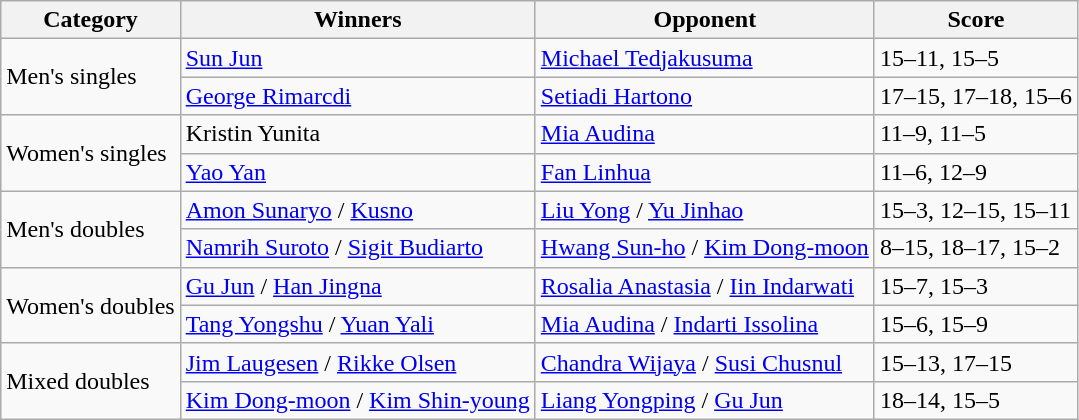<table class=wikitable style="white-space:nowrap;">
<tr>
<th>Category</th>
<th>Winners</th>
<th>Opponent</th>
<th>Score</th>
</tr>
<tr>
<td rowspan=2>Men's singles</td>
<td><a href='#'>Sun Jun</a></td>
<td><a href='#'>Michael Tedjakusuma</a></td>
<td>15–11, 15–5</td>
</tr>
<tr>
<td><a href='#'>George Rimarcdi</a></td>
<td><a href='#'>Setiadi Hartono</a></td>
<td>17–15, 17–18, 15–6</td>
</tr>
<tr>
<td rowspan=2>Women's singles</td>
<td>Kristin Yunita</td>
<td><a href='#'>Mia Audina</a></td>
<td>11–9, 11–5</td>
</tr>
<tr>
<td><a href='#'>Yao Yan</a></td>
<td><a href='#'>Fan Linhua</a></td>
<td>11–6, 12–9</td>
</tr>
<tr>
<td rowspan=2>Men's doubles</td>
<td><a href='#'>Amon Sunaryo</a> / <a href='#'>Kusno</a></td>
<td><a href='#'>Liu Yong</a> / <a href='#'>Yu Jinhao</a></td>
<td>15–3, 12–15, 15–11</td>
</tr>
<tr>
<td><a href='#'>Namrih Suroto</a> / <a href='#'>Sigit Budiarto</a></td>
<td><a href='#'>Hwang Sun-ho</a> / <a href='#'>Kim Dong-moon</a></td>
<td>8–15, 18–17, 15–2</td>
</tr>
<tr>
<td rowspan=2>Women's doubles</td>
<td><a href='#'>Gu Jun</a> / <a href='#'>Han Jingna</a></td>
<td><a href='#'>Rosalia Anastasia</a> / <a href='#'>Iin Indarwati</a></td>
<td>15–7, 15–3</td>
</tr>
<tr>
<td><a href='#'>Tang Yongshu</a> / <a href='#'>Yuan Yali</a></td>
<td><a href='#'>Mia Audina</a> / <a href='#'>Indarti Issolina</a></td>
<td>15–6, 15–9</td>
</tr>
<tr>
<td rowspan=2>Mixed doubles</td>
<td><a href='#'>Jim Laugesen</a> / <a href='#'>Rikke Olsen</a></td>
<td><a href='#'>Chandra Wijaya</a> / <a href='#'>Susi Chusnul</a></td>
<td>15–13, 17–15</td>
</tr>
<tr>
<td><a href='#'>Kim Dong-moon</a> / <a href='#'>Kim Shin-young</a></td>
<td><a href='#'>Liang Yongping</a> / <a href='#'>Gu Jun</a></td>
<td>18–14, 15–5</td>
</tr>
</table>
